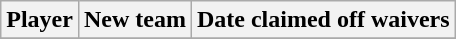<table class="wikitable">
<tr>
<th>Player</th>
<th>New team</th>
<th>Date claimed off waivers</th>
</tr>
<tr>
</tr>
</table>
